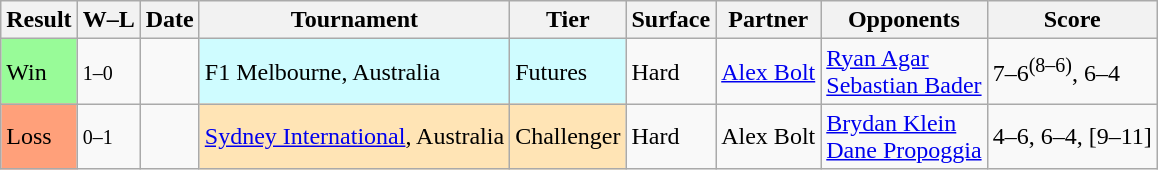<table class="sortable wikitable nowrap">
<tr>
<th>Result</th>
<th class=unsortable>W–L</th>
<th>Date</th>
<th>Tournament</th>
<th>Tier</th>
<th>Surface</th>
<th>Partner</th>
<th>Opponents</th>
<th class=unsortable>Score</th>
</tr>
<tr>
<td bgcolor=98fb98>Win</td>
<td><small>1–0</small></td>
<td></td>
<td style=background:#cffcff>F1 Melbourne, Australia</td>
<td style=background:#cffcff>Futures</td>
<td>Hard</td>
<td> <a href='#'>Alex Bolt</a></td>
<td> <a href='#'>Ryan Agar</a> <br>  <a href='#'>Sebastian Bader</a></td>
<td>7–6<sup>(8–6)</sup>, 6–4</td>
</tr>
<tr>
<td bgcolor=#FFA07A>Loss</td>
<td><small>0–1</small></td>
<td><a href='#'></a></td>
<td style=background:moccasin><a href='#'>Sydney International</a>, Australia</td>
<td style=background:moccasin>Challenger</td>
<td>Hard</td>
<td> Alex Bolt</td>
<td> <a href='#'>Brydan Klein</a> <br>  <a href='#'>Dane Propoggia</a></td>
<td>4–6, 6–4, [9–11]</td>
</tr>
</table>
